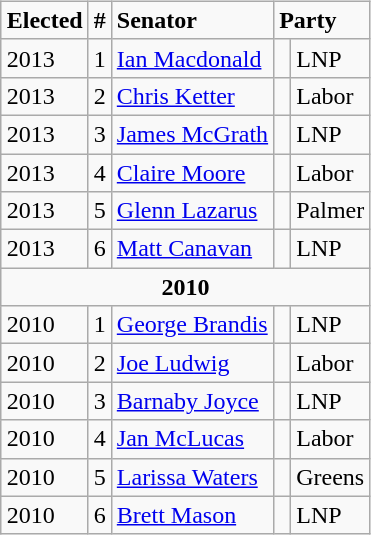<table style="width:100%;">
<tr>
<td><br>




































<br><br><br>
</td>
<td align=right><br><table class="wikitable">
<tr>
<td><strong>Elected</strong></td>
<td><strong>#</strong></td>
<td><strong>Senator</strong></td>
<td colspan="2"><strong>Party</strong></td>
</tr>
<tr>
<td>2013</td>
<td>1</td>
<td><a href='#'>Ian Macdonald</a></td>
<td> </td>
<td>LNP</td>
</tr>
<tr>
<td>2013</td>
<td>2</td>
<td><a href='#'>Chris Ketter</a></td>
<td> </td>
<td>Labor</td>
</tr>
<tr>
<td>2013</td>
<td>3</td>
<td><a href='#'>James McGrath</a></td>
<td> </td>
<td>LNP</td>
</tr>
<tr>
<td>2013</td>
<td>4</td>
<td><a href='#'>Claire Moore</a></td>
<td> </td>
<td>Labor</td>
</tr>
<tr>
<td>2013</td>
<td>5</td>
<td><a href='#'>Glenn Lazarus</a></td>
<td> </td>
<td>Palmer</td>
</tr>
<tr>
<td>2013</td>
<td>6</td>
<td><a href='#'>Matt Canavan</a></td>
<td> </td>
<td>LNP</td>
</tr>
<tr>
<td style="text-align:center;" colspan="5"><strong>2010</strong></td>
</tr>
<tr>
<td>2010</td>
<td>1</td>
<td><a href='#'>George Brandis</a></td>
<td> </td>
<td>LNP</td>
</tr>
<tr>
<td>2010</td>
<td>2</td>
<td><a href='#'>Joe Ludwig</a></td>
<td> </td>
<td>Labor</td>
</tr>
<tr>
<td>2010</td>
<td>3</td>
<td><a href='#'>Barnaby Joyce</a></td>
<td> </td>
<td>LNP</td>
</tr>
<tr>
<td>2010</td>
<td>4</td>
<td><a href='#'>Jan McLucas</a></td>
<td> </td>
<td>Labor</td>
</tr>
<tr>
<td>2010</td>
<td>5</td>
<td><a href='#'>Larissa Waters</a></td>
<td> </td>
<td>Greens</td>
</tr>
<tr>
<td>2010</td>
<td>6</td>
<td><a href='#'>Brett Mason</a></td>
<td> </td>
<td>LNP</td>
</tr>
</table>
</td>
</tr>
</table>
